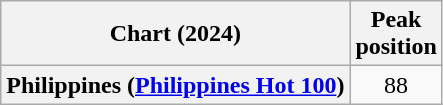<table class="wikitable sortable plainrowheaders" style="text-align:center">
<tr>
<th scope="col">Chart (2024)</th>
<th scope="col">Peak<br>position</th>
</tr>
<tr>
<th scope="row">Philippines (<a href='#'>Philippines Hot 100</a>)</th>
<td>88</td>
</tr>
</table>
